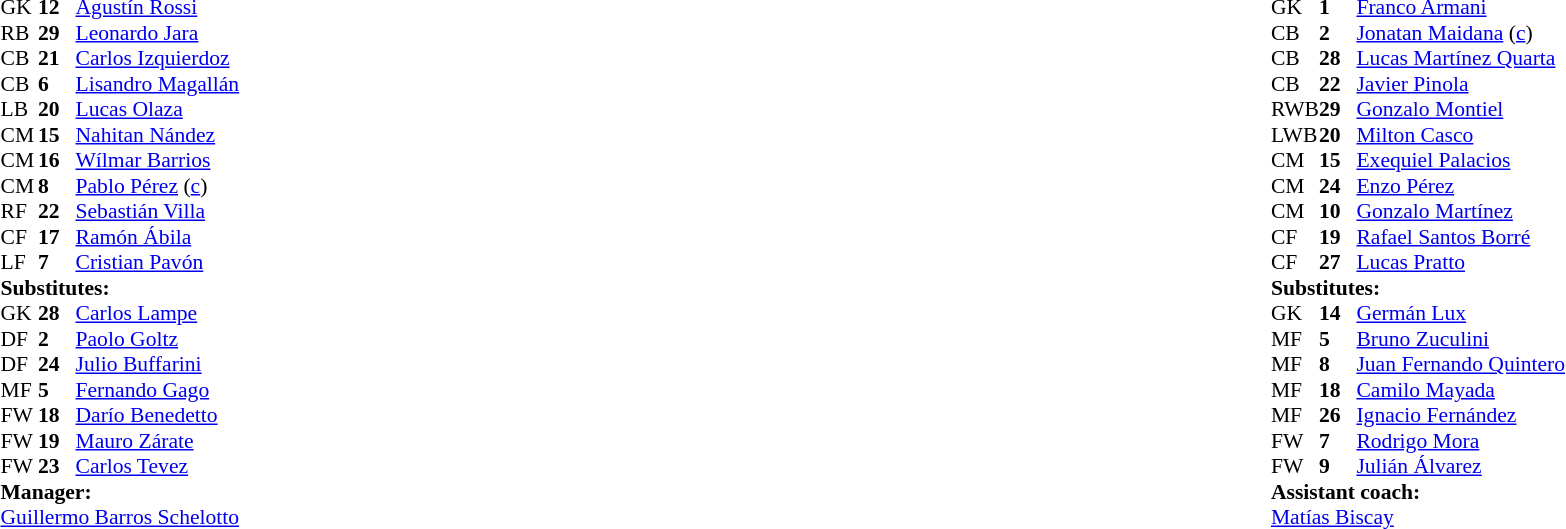<table width="100%">
<tr>
<td valign="top" width="40%"><br><table style="font-size:90%" cellspacing="0" cellpadding="0">
<tr>
<th width=25></th>
<th width=25></th>
</tr>
<tr>
<td>GK</td>
<td><strong>12</strong></td>
<td> <a href='#'>Agustín Rossi</a></td>
</tr>
<tr>
<td>RB</td>
<td><strong>29</strong></td>
<td> <a href='#'>Leonardo Jara</a></td>
<td></td>
<td></td>
</tr>
<tr>
<td>CB</td>
<td><strong>21</strong></td>
<td> <a href='#'>Carlos Izquierdoz</a></td>
</tr>
<tr>
<td>CB</td>
<td><strong>6</strong></td>
<td> <a href='#'>Lisandro Magallán</a></td>
</tr>
<tr>
<td>LB</td>
<td><strong>20</strong></td>
<td> <a href='#'>Lucas Olaza</a></td>
</tr>
<tr>
<td>CM</td>
<td><strong>15</strong></td>
<td> <a href='#'>Nahitan Nández</a></td>
</tr>
<tr>
<td>CM</td>
<td><strong>16</strong></td>
<td> <a href='#'>Wílmar Barrios</a></td>
</tr>
<tr>
<td>CM</td>
<td><strong>8</strong></td>
<td> <a href='#'>Pablo Pérez</a> (<a href='#'>c</a>)</td>
</tr>
<tr>
<td>RF</td>
<td><strong>22</strong></td>
<td> <a href='#'>Sebastián Villa</a></td>
<td></td>
<td></td>
</tr>
<tr>
<td>CF</td>
<td><strong>17</strong></td>
<td> <a href='#'>Ramón Ábila</a></td>
<td></td>
</tr>
<tr>
<td>LF</td>
<td><strong>7</strong></td>
<td> <a href='#'>Cristian Pavón</a></td>
<td></td>
<td></td>
</tr>
<tr>
<td colspan=3><strong>Substitutes:</strong></td>
</tr>
<tr>
<td>GK</td>
<td><strong>28</strong></td>
<td> <a href='#'>Carlos Lampe</a></td>
</tr>
<tr>
<td>DF</td>
<td><strong>2</strong></td>
<td> <a href='#'>Paolo Goltz</a></td>
</tr>
<tr>
<td>DF</td>
<td><strong>24</strong></td>
<td> <a href='#'>Julio Buffarini</a></td>
<td></td>
<td></td>
</tr>
<tr>
<td>MF</td>
<td><strong>5</strong></td>
<td> <a href='#'>Fernando Gago</a></td>
</tr>
<tr>
<td>FW</td>
<td><strong>18</strong></td>
<td> <a href='#'>Darío Benedetto</a></td>
<td></td>
<td></td>
</tr>
<tr>
<td>FW</td>
<td><strong>19</strong></td>
<td> <a href='#'>Mauro Zárate</a></td>
</tr>
<tr>
<td>FW</td>
<td><strong>23</strong></td>
<td> <a href='#'>Carlos Tevez</a></td>
<td></td>
<td></td>
</tr>
<tr>
<td colspan=3><strong>Manager:</strong></td>
</tr>
<tr>
<td colspan=3> <a href='#'>Guillermo Barros Schelotto</a></td>
</tr>
</table>
</td>
<td valign="top"></td>
<td valign="top" width="50%"><br><table style="font-size:90%; margin:auto" cellspacing="0" cellpadding="0">
<tr>
<th width=25></th>
<th width=25></th>
</tr>
<tr>
<td>GK</td>
<td><strong>1</strong></td>
<td> <a href='#'>Franco Armani</a></td>
</tr>
<tr>
<td>CB</td>
<td><strong>2</strong></td>
<td> <a href='#'>Jonatan Maidana</a> (<a href='#'>c</a>)</td>
</tr>
<tr>
<td>CB</td>
<td><strong>28</strong></td>
<td> <a href='#'>Lucas Martínez Quarta</a></td>
<td></td>
<td></td>
</tr>
<tr>
<td>CB</td>
<td><strong>22</strong></td>
<td> <a href='#'>Javier Pinola</a></td>
</tr>
<tr>
<td>RWB</td>
<td><strong>29</strong></td>
<td> <a href='#'>Gonzalo Montiel</a></td>
</tr>
<tr>
<td>LWB</td>
<td><strong>20</strong></td>
<td> <a href='#'>Milton Casco</a></td>
<td></td>
</tr>
<tr>
<td>CM</td>
<td><strong>15</strong></td>
<td> <a href='#'>Exequiel Palacios</a></td>
</tr>
<tr>
<td>CM</td>
<td><strong>24</strong></td>
<td> <a href='#'>Enzo Pérez</a></td>
<td></td>
<td></td>
</tr>
<tr>
<td>CM</td>
<td><strong>10</strong></td>
<td> <a href='#'>Gonzalo Martínez</a></td>
<td></td>
<td></td>
</tr>
<tr>
<td>CF</td>
<td><strong>19</strong></td>
<td> <a href='#'>Rafael Santos Borré</a></td>
<td></td>
</tr>
<tr>
<td>CF</td>
<td><strong>27</strong></td>
<td> <a href='#'>Lucas Pratto</a></td>
</tr>
<tr>
<td colspan=3><strong>Substitutes:</strong></td>
</tr>
<tr>
<td>GK</td>
<td><strong>14</strong></td>
<td> <a href='#'>Germán Lux</a></td>
</tr>
<tr>
<td>MF</td>
<td><strong>5</strong></td>
<td> <a href='#'>Bruno Zuculini</a></td>
<td></td>
<td></td>
</tr>
<tr>
<td>MF</td>
<td><strong>8</strong></td>
<td> <a href='#'>Juan Fernando Quintero</a></td>
<td></td>
<td></td>
</tr>
<tr>
<td>MF</td>
<td><strong>18</strong></td>
<td> <a href='#'>Camilo Mayada</a></td>
</tr>
<tr>
<td>MF</td>
<td><strong>26</strong></td>
<td> <a href='#'>Ignacio Fernández</a></td>
<td></td>
<td></td>
</tr>
<tr>
<td>FW</td>
<td><strong>7</strong></td>
<td> <a href='#'>Rodrigo Mora</a></td>
</tr>
<tr>
<td>FW</td>
<td><strong>9</strong></td>
<td> <a href='#'>Julián Álvarez</a></td>
</tr>
<tr>
<td colspan=3><strong>Assistant coach:</strong></td>
</tr>
<tr>
<td colspan=3> <a href='#'>Matías Biscay</a></td>
</tr>
</table>
</td>
</tr>
</table>
